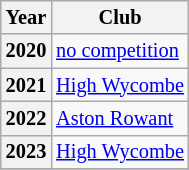<table class="wikitable" style="font-size:85%">
<tr>
<th>Year</th>
<th>Club</th>
</tr>
<tr>
<th scope="row">2020</th>
<td><a href='#'>no competition</a></td>
</tr>
<tr>
<th scope="row">2021</th>
<td><a href='#'>High Wycombe</a></td>
</tr>
<tr>
<th scope="row">2022</th>
<td><a href='#'>Aston Rowant</a></td>
</tr>
<tr>
<th scope="row">2023</th>
<td><a href='#'>High Wycombe</a></td>
</tr>
<tr>
</tr>
</table>
